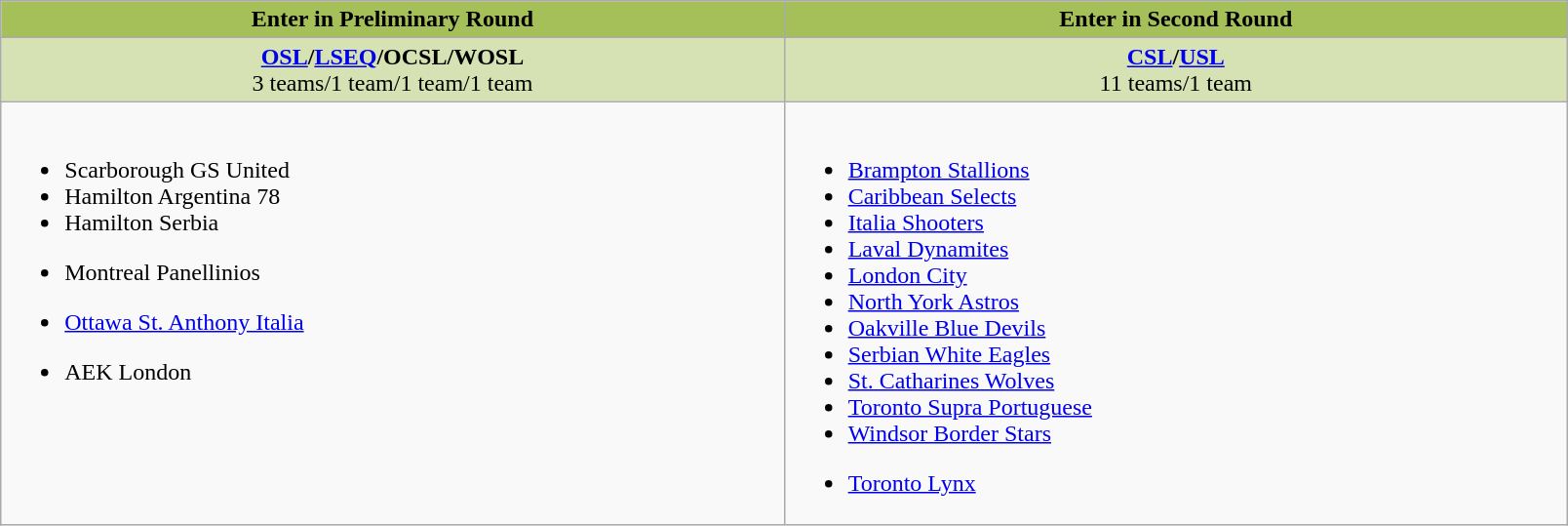<table class="wikitable">
<tr valign="top" bgcolor="#A6C059">
<td align="center" width="20%"><strong>Enter in Preliminary Round</strong></td>
<td align="center" width="20%"><strong>Enter in Second Round</strong></td>
</tr>
<tr valign="top" bgcolor="#D6E2B3">
<td align="center" width="20%"><strong><a href='#'>OSL</a>/<a href='#'>LSEQ</a>/OCSL/WOSL</strong><br>3 teams/1 team/1 team/1 team</td>
<td align="center" width="20%"><strong><a href='#'>CSL</a>/<a href='#'>USL</a></strong><br>11 teams/1 team</td>
</tr>
<tr valign="top">
<td><br><ul><li>Scarborough GS United</li><li>Hamilton Argentina 78</li><li>Hamilton Serbia</li></ul><ul><li>Montreal Panellinios</li></ul><ul><li><a href='#'>Ottawa St. Anthony Italia</a></li></ul><ul><li>AEK London</li></ul></td>
<td><br><ul><li><a href='#'>Brampton Stallions</a></li><li><a href='#'>Caribbean Selects</a></li><li><a href='#'>Italia Shooters</a></li><li><a href='#'>Laval Dynamites</a></li><li><a href='#'>London City</a></li><li><a href='#'>North York Astros</a></li><li><a href='#'>Oakville Blue Devils</a></li><li><a href='#'>Serbian White Eagles</a></li><li><a href='#'>St. Catharines Wolves</a></li><li><a href='#'>Toronto Supra Portuguese</a></li><li><a href='#'>Windsor Border Stars</a></li></ul><ul><li><a href='#'>Toronto Lynx</a></li></ul></td>
</tr>
</table>
